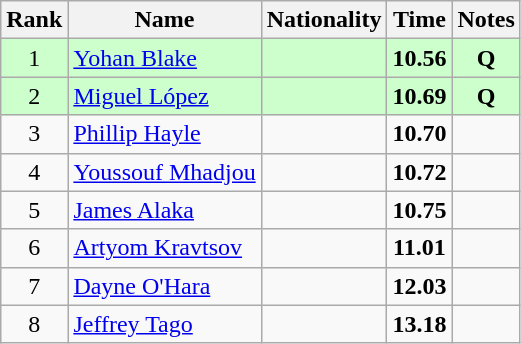<table class="wikitable sortable" style="text-align:center">
<tr>
<th>Rank</th>
<th>Name</th>
<th>Nationality</th>
<th>Time</th>
<th>Notes</th>
</tr>
<tr bgcolor=ccffcc>
<td>1</td>
<td align=left><a href='#'>Yohan Blake</a></td>
<td align=left></td>
<td><strong>10.56</strong></td>
<td><strong>Q</strong></td>
</tr>
<tr bgcolor=ccffcc>
<td>2</td>
<td align=left><a href='#'>Miguel López</a></td>
<td align=left></td>
<td><strong>10.69</strong></td>
<td><strong>Q</strong></td>
</tr>
<tr>
<td>3</td>
<td align=left><a href='#'>Phillip Hayle</a></td>
<td align=left></td>
<td><strong>10.70</strong></td>
<td></td>
</tr>
<tr>
<td>4</td>
<td align=left><a href='#'>Youssouf Mhadjou</a></td>
<td align=left></td>
<td><strong>10.72</strong></td>
<td></td>
</tr>
<tr>
<td>5</td>
<td align=left><a href='#'>James Alaka</a></td>
<td align=left></td>
<td><strong>10.75</strong></td>
<td></td>
</tr>
<tr>
<td>6</td>
<td align=left><a href='#'>Artyom Kravtsov</a></td>
<td align=left></td>
<td><strong>11.01</strong></td>
<td></td>
</tr>
<tr>
<td>7</td>
<td align=left><a href='#'>Dayne O'Hara</a></td>
<td align=left></td>
<td><strong>12.03</strong></td>
<td></td>
</tr>
<tr>
<td>8</td>
<td align=left><a href='#'>Jeffrey Tago</a></td>
<td align=left></td>
<td><strong>13.18</strong></td>
<td></td>
</tr>
</table>
